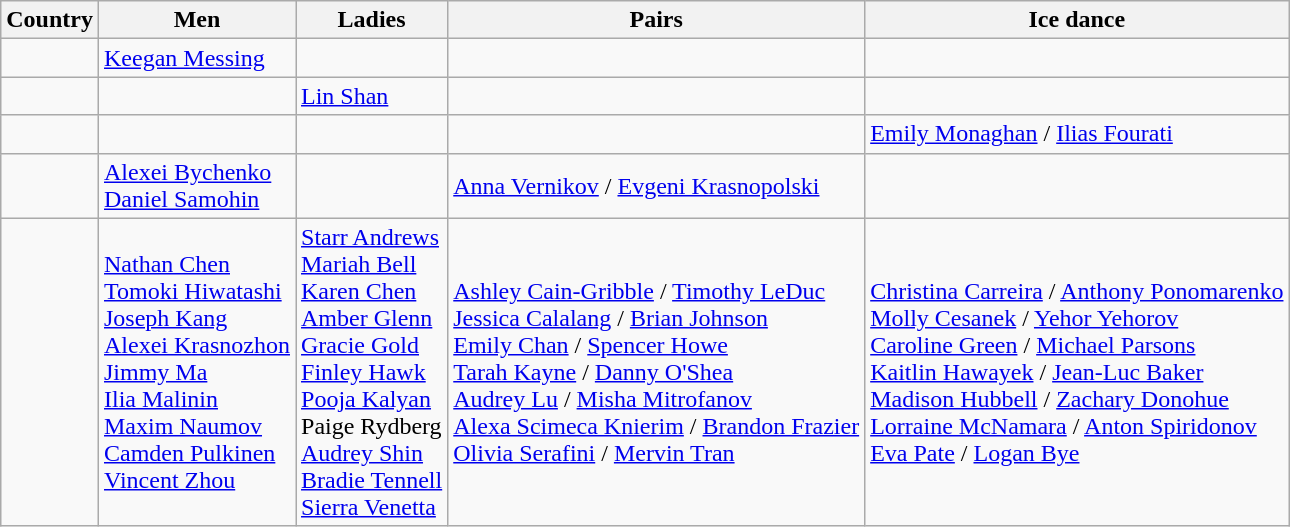<table class="wikitable">
<tr>
<th>Country</th>
<th>Men</th>
<th>Ladies</th>
<th>Pairs</th>
<th>Ice dance</th>
</tr>
<tr>
<td></td>
<td><a href='#'>Keegan Messing</a></td>
<td></td>
<td></td>
<td></td>
</tr>
<tr>
<td></td>
<td></td>
<td><a href='#'>Lin Shan</a></td>
<td></td>
<td></td>
</tr>
<tr>
<td></td>
<td></td>
<td></td>
<td></td>
<td><a href='#'>Emily Monaghan</a> / <a href='#'>Ilias Fourati</a></td>
</tr>
<tr>
<td></td>
<td><a href='#'>Alexei Bychenko</a><br><a href='#'>Daniel Samohin</a></td>
<td></td>
<td><a href='#'>Anna Vernikov</a> / <a href='#'>Evgeni Krasnopolski</a></td>
<td></td>
</tr>
<tr>
<td></td>
<td><a href='#'>Nathan Chen</a><br><a href='#'>Tomoki Hiwatashi</a><br><a href='#'>Joseph Kang</a><br><a href='#'>Alexei Krasnozhon</a><br><a href='#'>Jimmy Ma</a><br><a href='#'>Ilia Malinin</a><br><a href='#'>Maxim Naumov</a><br><a href='#'>Camden Pulkinen</a><br><a href='#'>Vincent Zhou</a></td>
<td><a href='#'>Starr Andrews</a><br><a href='#'>Mariah Bell</a><br><a href='#'>Karen Chen</a><br><a href='#'>Amber Glenn</a><br><a href='#'>Gracie Gold</a><br><a href='#'>Finley Hawk</a><br><a href='#'>Pooja Kalyan</a><br>Paige Rydberg<br><a href='#'>Audrey Shin</a><br><a href='#'>Bradie Tennell</a><br><a href='#'>Sierra Venetta</a></td>
<td><a href='#'>Ashley Cain-Gribble</a> / <a href='#'>Timothy LeDuc</a><br><a href='#'>Jessica Calalang</a> / <a href='#'>Brian Johnson</a><br><a href='#'>Emily Chan</a> / <a href='#'>Spencer Howe</a><br><a href='#'>Tarah Kayne</a> / <a href='#'>Danny O'Shea</a><br><a href='#'>Audrey Lu</a> / <a href='#'>Misha Mitrofanov</a><br><a href='#'>Alexa Scimeca Knierim</a> / <a href='#'>Brandon Frazier</a><br><a href='#'>Olivia Serafini</a> / <a href='#'>Mervin Tran</a><br></td>
<td><a href='#'>Christina Carreira</a> / <a href='#'>Anthony Ponomarenko</a><br><a href='#'>Molly Cesanek</a> / <a href='#'>Yehor Yehorov</a><br><a href='#'>Caroline Green</a> / <a href='#'>Michael Parsons</a><br><a href='#'>Kaitlin Hawayek</a> / <a href='#'>Jean-Luc Baker</a><br><a href='#'>Madison Hubbell</a> / <a href='#'>Zachary Donohue</a><br><a href='#'>Lorraine McNamara</a> / <a href='#'>Anton Spiridonov</a><br><a href='#'>Eva Pate</a> / <a href='#'>Logan Bye</a></td>
</tr>
</table>
